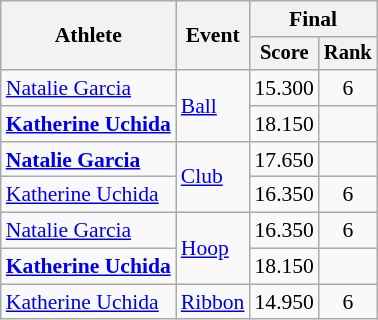<table class="wikitable" style="font-size:90%">
<tr>
<th rowspan="2">Athlete</th>
<th rowspan="2">Event</th>
<th colspan="2">Final</th>
</tr>
<tr style="font-size:95%">
<th>Score</th>
<th>Rank</th>
</tr>
<tr align=center>
<td align=left><a href='#'>Natalie Garcia</a></td>
<td align=left rowspan=2><a href='#'>Ball</a></td>
<td>15.300</td>
<td>6</td>
</tr>
<tr align=center>
<td align=left><strong><a href='#'>Katherine Uchida</a></strong></td>
<td>18.150</td>
<td></td>
</tr>
<tr align=center>
<td align=left><strong><a href='#'>Natalie Garcia</a></strong></td>
<td align=left rowspan=2><a href='#'>Club</a></td>
<td>17.650</td>
<td></td>
</tr>
<tr align=center>
<td align=left><a href='#'>Katherine Uchida</a></td>
<td>16.350</td>
<td>6</td>
</tr>
<tr align=center>
<td align=left><a href='#'>Natalie Garcia</a></td>
<td align=left rowspan=2><a href='#'>Hoop</a></td>
<td>16.350</td>
<td>6</td>
</tr>
<tr align=center>
<td align=left><strong><a href='#'>Katherine Uchida</a></strong></td>
<td>18.150</td>
<td></td>
</tr>
<tr align=center>
<td align=left><a href='#'>Katherine Uchida</a></td>
<td align=left rowspan=2><a href='#'>Ribbon</a></td>
<td>14.950</td>
<td>6</td>
</tr>
</table>
